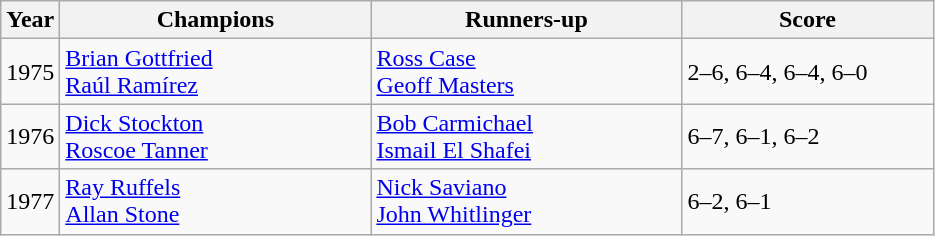<table class="wikitable">
<tr>
<th>Year</th>
<th width="200">Champions</th>
<th width="200">Runners-up</th>
<th width="160">Score</th>
</tr>
<tr>
<td>1975</td>
<td> <a href='#'>Brian Gottfried</a><br> <a href='#'>Raúl Ramírez</a></td>
<td> <a href='#'>Ross Case</a><br> <a href='#'>Geoff Masters</a></td>
<td>2–6, 6–4, 6–4, 6–0</td>
</tr>
<tr>
<td>1976</td>
<td> <a href='#'>Dick Stockton</a><br> <a href='#'>Roscoe Tanner</a></td>
<td> <a href='#'>Bob Carmichael</a><br> <a href='#'>Ismail El Shafei</a></td>
<td>6–7, 6–1, 6–2</td>
</tr>
<tr>
<td>1977</td>
<td> <a href='#'>Ray Ruffels</a><br> <a href='#'>Allan Stone</a></td>
<td> <a href='#'>Nick Saviano</a><br> <a href='#'>John Whitlinger</a></td>
<td>6–2, 6–1</td>
</tr>
</table>
